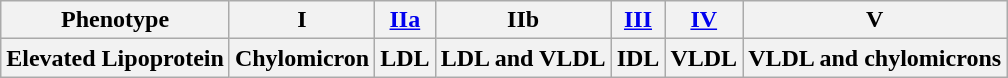<table class="wikitable" border="1">
<tr>
<th>Phenotype</th>
<th>I</th>
<th><a href='#'>IIa</a></th>
<th>IIb</th>
<th><a href='#'>III</a></th>
<th><a href='#'>IV</a></th>
<th>V</th>
</tr>
<tr>
<th>Elevated Lipoprotein</th>
<th>Chylomicron</th>
<th>LDL</th>
<th>LDL and VLDL</th>
<th>IDL</th>
<th>VLDL</th>
<th>VLDL and chylomicrons</th>
</tr>
</table>
